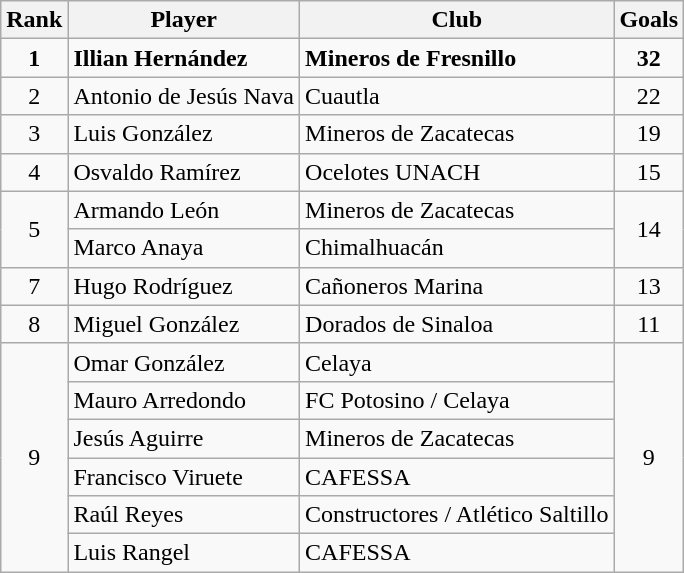<table class="wikitable">
<tr>
<th>Rank</th>
<th>Player</th>
<th>Club</th>
<th>Goals</th>
</tr>
<tr>
<td align=center rowspan=1><strong>1</strong></td>
<td> <strong>Illian Hernández</strong></td>
<td><strong>Mineros de Fresnillo</strong></td>
<td align=center rowspan=1><strong>32</strong></td>
</tr>
<tr>
<td align=center rowspan=1>2</td>
<td> Antonio de Jesús Nava</td>
<td>Cuautla</td>
<td align=center rowspan=1>22</td>
</tr>
<tr>
<td align=center rowspan=1>3</td>
<td> Luis González</td>
<td>Mineros de Zacatecas</td>
<td align=center rowspan=1>19</td>
</tr>
<tr>
<td align=center rowspan=1>4</td>
<td> Osvaldo Ramírez</td>
<td>Ocelotes UNACH</td>
<td align=center rowspan=1>15</td>
</tr>
<tr>
<td align=center rowspan=2>5</td>
<td> Armando León</td>
<td>Mineros de Zacatecas</td>
<td align=center rowspan=2>14</td>
</tr>
<tr>
<td> Marco Anaya</td>
<td>Chimalhuacán</td>
</tr>
<tr>
<td align=center rowspan=1>7</td>
<td> Hugo Rodríguez</td>
<td>Cañoneros Marina</td>
<td align=center rowspan=1>13</td>
</tr>
<tr>
<td align=center rowspan=1>8</td>
<td> Miguel González</td>
<td>Dorados de Sinaloa</td>
<td align=center rowspan=1>11</td>
</tr>
<tr>
<td align=center rowspan=6>9</td>
<td> Omar González</td>
<td>Celaya</td>
<td align=center rowspan=6>9</td>
</tr>
<tr>
<td> Mauro Arredondo</td>
<td>FC Potosino / Celaya</td>
</tr>
<tr>
<td> Jesús Aguirre</td>
<td>Mineros de Zacatecas</td>
</tr>
<tr>
<td> Francisco Viruete</td>
<td>CAFESSA</td>
</tr>
<tr>
<td> Raúl Reyes</td>
<td>Constructores / Atlético Saltillo</td>
</tr>
<tr>
<td> Luis Rangel</td>
<td>CAFESSA</td>
</tr>
</table>
